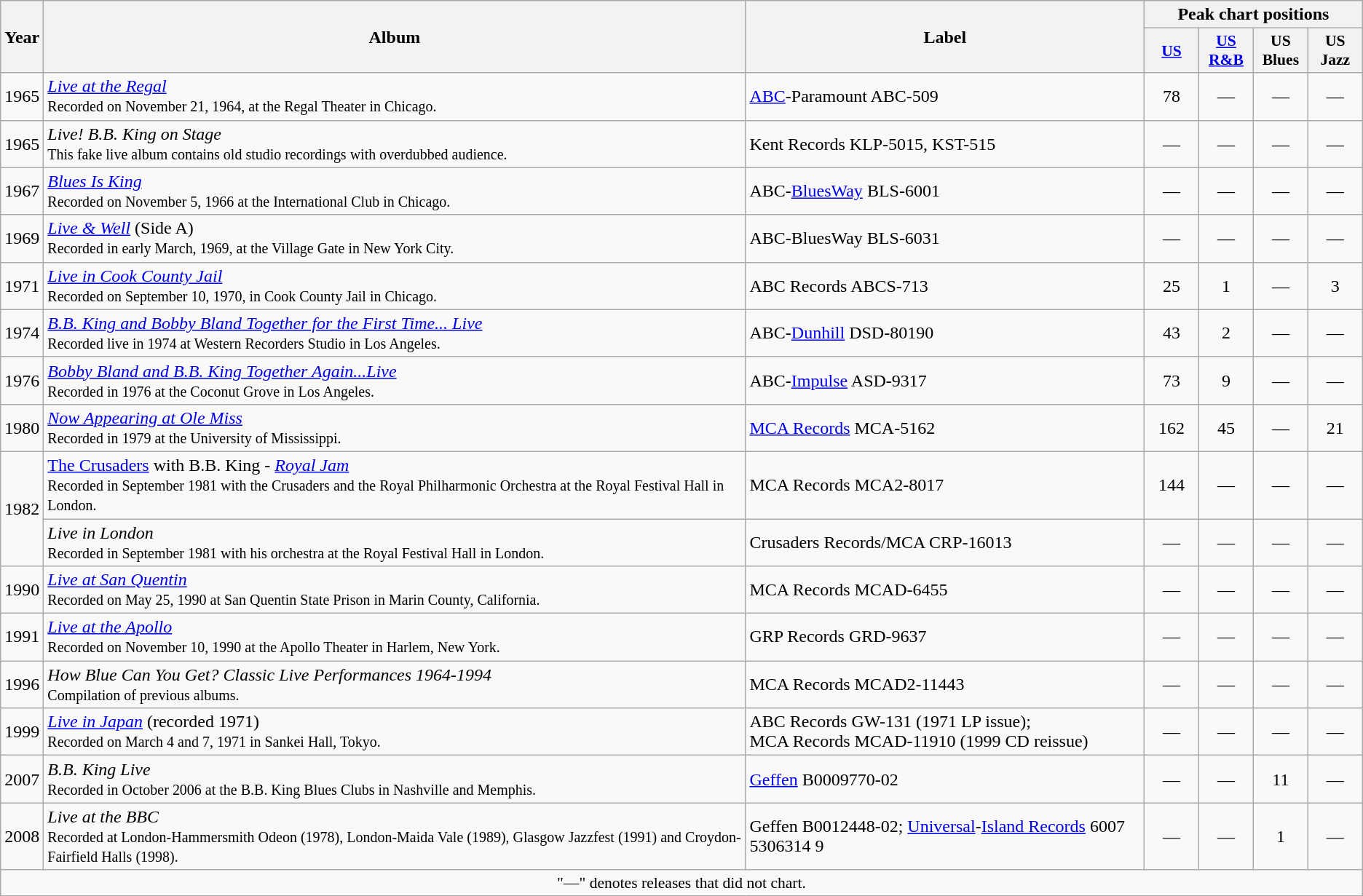<table class="wikitable">
<tr>
<th rowspan="2">Year</th>
<th rowspan="2">Album</th>
<th rowspan="2">Label</th>
<th colspan="4">Peak chart positions</th>
</tr>
<tr>
<th style="width:3em;font-size:90%;"><a href='#'>US</a></th>
<th style="width:3em;font-size:90%;"><a href='#'>US R&B</a></th>
<th style="width:3em;font-size:90%;">US Blues</th>
<th style="width:3em;font-size:90%;">US Jazz</th>
</tr>
<tr>
<td>1965</td>
<td><em><a href='#'>Live at the Regal</a></em><br><small>Recorded on November 21, 1964, at the Regal Theater in Chicago.</small></td>
<td><a href='#'>ABC</a>-Paramount ABC-509</td>
<td align="center">78</td>
<td align="center">—</td>
<td align="center">—</td>
<td align="center">—</td>
</tr>
<tr>
<td>1965</td>
<td><em>Live! B.B. King on Stage</em><br><small>This fake live album contains old studio recordings with overdubbed audience.</small></td>
<td>Kent Records KLP-5015, KST-515</td>
<td align="center">—</td>
<td align="center">—</td>
<td align="center">—</td>
<td align="center">—</td>
</tr>
<tr>
<td>1967</td>
<td><em><a href='#'>Blues Is King</a></em><br><small>Recorded on November 5, 1966 at the International Club in Chicago.</small></td>
<td>ABC-<a href='#'>BluesWay</a> BLS-6001</td>
<td align="center">—</td>
<td align="center">—</td>
<td align="center">—</td>
<td align="center">—</td>
</tr>
<tr>
<td>1969</td>
<td><em><a href='#'>Live & Well</a></em> (Side A)<br><small>Recorded in early March, 1969, at the Village Gate in New York City.</small></td>
<td>ABC-BluesWay BLS-6031</td>
<td align="center">—</td>
<td align="center">—</td>
<td align="center">—</td>
<td align="center">—</td>
</tr>
<tr>
<td>1971</td>
<td><em><a href='#'>Live in Cook County Jail</a></em><br><small>Recorded on September 10, 1970, in Cook County Jail in Chicago.</small></td>
<td>ABC Records ABCS-713</td>
<td align="center">25</td>
<td align="center">1</td>
<td align="center">—</td>
<td align="center">3</td>
</tr>
<tr>
<td>1974</td>
<td><em><a href='#'>B.B. King and Bobby Bland Together for the First Time... Live</a></em><br><small>Recorded live in 1974 at Western Recorders Studio in Los Angeles.</small></td>
<td>ABC-<a href='#'>Dunhill</a> DSD-80190</td>
<td align="center">43</td>
<td align="center">2</td>
<td align="center">—</td>
<td align="center">—</td>
</tr>
<tr>
<td>1976</td>
<td><em><a href='#'>Bobby Bland and B.B. King Together Again...Live</a></em><br><small>Recorded in 1976 at the Coconut Grove in Los Angeles.</small></td>
<td>ABC-<a href='#'>Impulse</a> ASD-9317</td>
<td align="center">73</td>
<td align="center">9</td>
<td align="center">—</td>
<td align="center">—</td>
</tr>
<tr>
<td>1980</td>
<td><em><a href='#'>Now Appearing at Ole Miss</a></em><br><small>Recorded in 1979 at the University of Mississippi.</small></td>
<td><a href='#'>MCA Records</a> MCA-5162</td>
<td align="center">162</td>
<td align="center">45</td>
<td align="center">—</td>
<td align="center">21</td>
</tr>
<tr>
<td rowspan="2">1982</td>
<td><a href='#'>The Crusaders</a> with B.B. King - <em><a href='#'>Royal Jam</a></em><br><small>Recorded in September 1981 with the Crusaders and the Royal Philharmonic Orchestra at the Royal Festival Hall in London.</small></td>
<td>MCA Records MCA2-8017</td>
<td align="center">144</td>
<td align="center">—</td>
<td align="center">—</td>
<td align="center">—</td>
</tr>
<tr>
<td><em>Live in London</em><br><small>Recorded in September 1981 with his orchestra at the Royal Festival Hall in London.</small></td>
<td>Crusaders Records/MCA CRP-16013</td>
<td align="center">—</td>
<td align="center">—</td>
<td align="center">—</td>
<td align="center">—</td>
</tr>
<tr>
<td>1990</td>
<td><em><a href='#'>Live at San Quentin</a></em><br><small>Recorded on May 25, 1990 at San Quentin State Prison in Marin County, California.</small></td>
<td>MCA Records MCAD-6455</td>
<td align="center">—</td>
<td align="center">—</td>
<td align="center">—</td>
<td align="center">—</td>
</tr>
<tr>
<td>1991</td>
<td><em><a href='#'>Live at the Apollo</a></em><br><small>Recorded on November 10, 1990 at the Apollo Theater in Harlem, New York.</small></td>
<td>GRP Records GRD-9637</td>
<td align="center">—</td>
<td align="center">—</td>
<td align="center">—</td>
<td align="center">—</td>
</tr>
<tr>
<td>1996</td>
<td><em>How Blue Can You Get? Classic Live Performances 1964-1994</em><br><small>Compilation of previous albums.</small></td>
<td>MCA Records MCAD2-11443</td>
<td align="center">—</td>
<td align="center">—</td>
<td align="center">—</td>
<td align="center">—</td>
</tr>
<tr>
<td>1999</td>
<td><em><a href='#'>Live in Japan</a></em> (recorded 1971)<br><small>Recorded on March 4 and 7, 1971 in Sankei Hall, Tokyo.</small></td>
<td>ABC Records GW-131 (1971 LP issue); <br>MCA Records MCAD-11910 (1999 CD reissue)</td>
<td align="center">—</td>
<td align="center">—</td>
<td align="center">—</td>
<td align="center">—</td>
</tr>
<tr>
<td>2007</td>
<td><em>B.B. King Live</em><br><small>Recorded in October 2006 at the B.B. King Blues Clubs in Nashville and Memphis.</small></td>
<td><a href='#'>Geffen</a> B0009770-02</td>
<td align="center">—</td>
<td align="center">—</td>
<td align="center">11</td>
<td align="center">—</td>
</tr>
<tr>
<td>2008</td>
<td><em>Live at the BBC</em><br><small>Recorded at London-Hammersmith Odeon (1978), London-Maida Vale (1989), Glasgow Jazzfest (1991) and Croydon-Fairfield Halls (1998).</small></td>
<td>Geffen B0012448-02; <a href='#'>Universal</a>-<a href='#'>Island Records</a> 6007 5306314 9</td>
<td align="center">—</td>
<td align="center">—</td>
<td align="center">1</td>
<td align="center">—</td>
</tr>
<tr>
<td align="center" colspan="11" style="font-size:90%">"—" denotes releases that did not chart.</td>
</tr>
</table>
